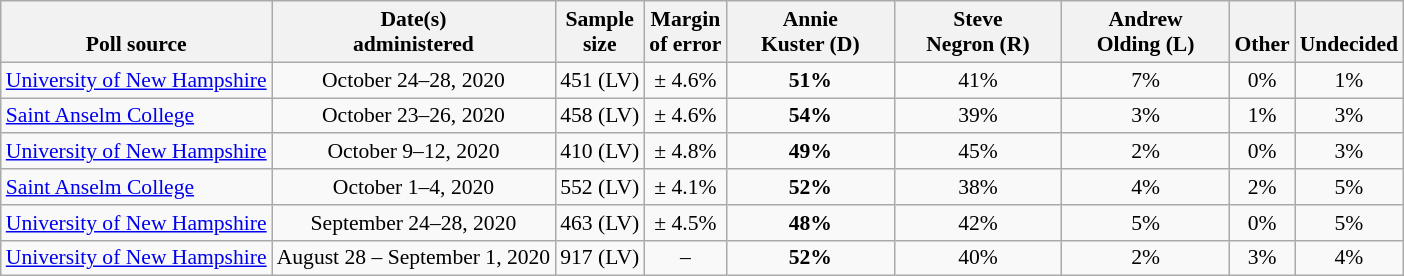<table class="wikitable" style="font-size:90%;text-align:center;">
<tr valign=bottom>
<th>Poll source</th>
<th>Date(s)<br>administered</th>
<th>Sample<br>size</th>
<th>Margin<br>of error</th>
<th style="width:105px">Annie<br>Kuster (D)</th>
<th style="width:105px">Steve<br>Negron (R)</th>
<th style="width:105px">Andrew<br>Olding (L)</th>
<th>Other</th>
<th>Undecided</th>
</tr>
<tr>
<td style="text-align:left;"><a href='#'>University of New Hampshire</a></td>
<td>October 24–28, 2020</td>
<td>451 (LV)</td>
<td>± 4.6%</td>
<td><strong>51%</strong></td>
<td>41%</td>
<td>7%</td>
<td>0%</td>
<td>1%</td>
</tr>
<tr>
<td style="text-align:left;"><a href='#'>Saint Anselm College</a></td>
<td>October 23–26, 2020</td>
<td>458 (LV)</td>
<td>± 4.6%</td>
<td><strong>54%</strong></td>
<td>39%</td>
<td>3%</td>
<td>1%</td>
<td>3%</td>
</tr>
<tr>
<td style="text-align:left;"><a href='#'>University of New Hampshire</a></td>
<td>October 9–12, 2020</td>
<td>410 (LV)</td>
<td>± 4.8%</td>
<td><strong>49%</strong></td>
<td>45%</td>
<td>2%</td>
<td>0%</td>
<td>3%</td>
</tr>
<tr>
<td style="text-align:left;"><a href='#'>Saint Anselm College</a></td>
<td>October 1–4, 2020</td>
<td>552 (LV)</td>
<td>± 4.1%</td>
<td><strong>52%</strong></td>
<td>38%</td>
<td>4%</td>
<td>2%</td>
<td>5%</td>
</tr>
<tr>
<td style="text-align:left;"><a href='#'>University of New Hampshire</a></td>
<td>September 24–28, 2020</td>
<td>463 (LV)</td>
<td>± 4.5%</td>
<td><strong>48%</strong></td>
<td>42%</td>
<td>5%</td>
<td>0%</td>
<td>5%</td>
</tr>
<tr>
<td style="text-align:left;"><a href='#'>University of New Hampshire</a></td>
<td>August 28 – September 1, 2020</td>
<td>917 (LV)</td>
<td>–</td>
<td><strong>52%</strong></td>
<td>40%</td>
<td>2%</td>
<td>3%</td>
<td>4%</td>
</tr>
</table>
